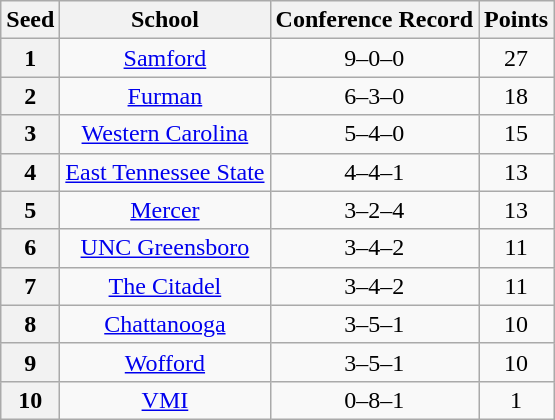<table class="wikitable" style="text-align:center">
<tr>
<th>Seed</th>
<th>School</th>
<th>Conference Record</th>
<th>Points</th>
</tr>
<tr>
<th>1</th>
<td><a href='#'>Samford</a></td>
<td>9–0–0</td>
<td>27</td>
</tr>
<tr>
<th>2</th>
<td><a href='#'>Furman</a></td>
<td>6–3–0</td>
<td>18</td>
</tr>
<tr>
<th>3</th>
<td><a href='#'>Western Carolina</a></td>
<td>5–4–0</td>
<td>15</td>
</tr>
<tr>
<th>4</th>
<td><a href='#'>East Tennessee State</a></td>
<td>4–4–1</td>
<td>13</td>
</tr>
<tr>
<th>5</th>
<td><a href='#'>Mercer</a></td>
<td>3–2–4</td>
<td>13</td>
</tr>
<tr>
<th>6</th>
<td><a href='#'>UNC Greensboro</a></td>
<td>3–4–2</td>
<td>11</td>
</tr>
<tr>
<th>7</th>
<td><a href='#'>The Citadel</a></td>
<td>3–4–2</td>
<td>11</td>
</tr>
<tr>
<th>8</th>
<td><a href='#'>Chattanooga</a></td>
<td>3–5–1</td>
<td>10</td>
</tr>
<tr>
<th>9</th>
<td><a href='#'>Wofford</a></td>
<td>3–5–1</td>
<td>10</td>
</tr>
<tr>
<th>10</th>
<td><a href='#'>VMI</a></td>
<td>0–8–1</td>
<td>1</td>
</tr>
</table>
